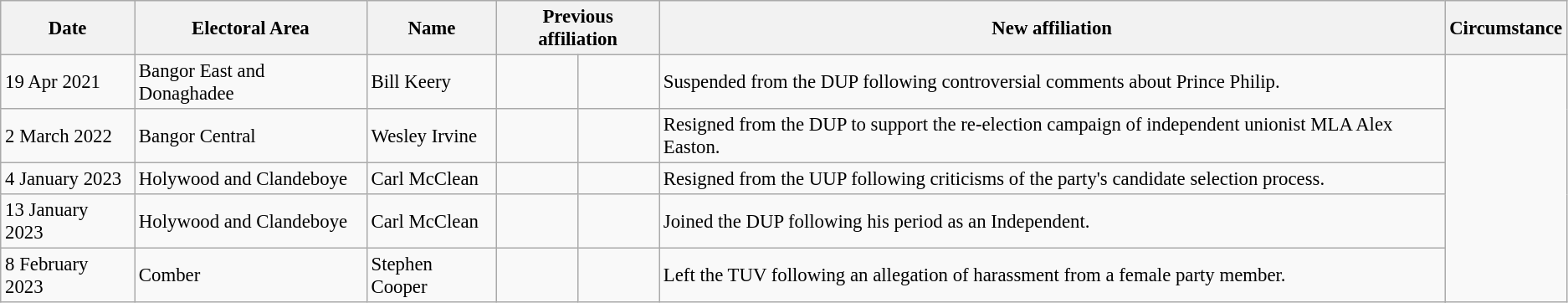<table class="wikitable" style="font-size: 95%;">
<tr>
<th>Date</th>
<th>Electoral Area</th>
<th>Name</th>
<th colspan="2">Previous affiliation</th>
<th colspan="2">New affiliation</th>
<th>Circumstance</th>
</tr>
<tr>
<td>19 Apr 2021</td>
<td>Bangor East and Donaghadee</td>
<td>Bill Keery</td>
<td></td>
<td></td>
<td>Suspended from the DUP following controversial comments about Prince Philip.</td>
</tr>
<tr>
<td>2 March 2022</td>
<td>Bangor Central</td>
<td>Wesley Irvine</td>
<td></td>
<td></td>
<td>Resigned from the DUP to support the re-election campaign of independent unionist MLA Alex Easton.</td>
</tr>
<tr>
<td>4 January 2023</td>
<td>Holywood and Clandeboye</td>
<td>Carl McClean</td>
<td></td>
<td></td>
<td>Resigned from the UUP following criticisms of the party's candidate selection process.</td>
</tr>
<tr>
<td>13 January 2023</td>
<td>Holywood and Clandeboye</td>
<td>Carl McClean</td>
<td></td>
<td></td>
<td>Joined the DUP following his period as an Independent.</td>
</tr>
<tr>
<td>8 February 2023</td>
<td>Comber</td>
<td>Stephen Cooper</td>
<td></td>
<td></td>
<td>Left the TUV following an allegation of harassment from a female party member.</td>
</tr>
</table>
